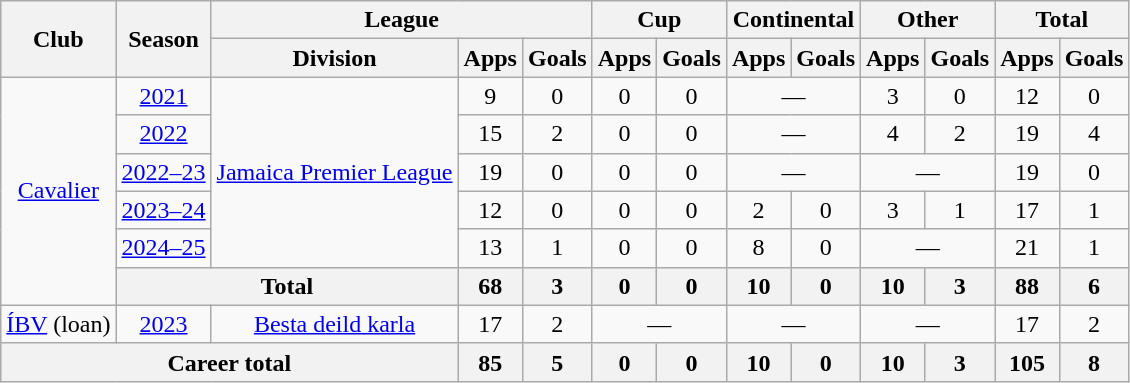<table class="wikitable" style="text-align: center">
<tr>
<th rowspan="2">Club</th>
<th rowspan="2">Season</th>
<th colspan="3">League</th>
<th colspan="2">Cup</th>
<th colspan="2">Continental</th>
<th colspan="2">Other</th>
<th colspan="2">Total</th>
</tr>
<tr>
<th>Division</th>
<th>Apps</th>
<th>Goals</th>
<th>Apps</th>
<th>Goals</th>
<th>Apps</th>
<th>Goals</th>
<th>Apps</th>
<th>Goals</th>
<th>Apps</th>
<th>Goals</th>
</tr>
<tr>
<td rowspan="6"><a href='#'>Cavalier</a></td>
<td><a href='#'>2021</a></td>
<td rowspan="5"><a href='#'>Jamaica Premier League</a></td>
<td>9</td>
<td>0</td>
<td>0</td>
<td>0</td>
<td colspan="2">—</td>
<td>3</td>
<td>0</td>
<td>12</td>
<td>0</td>
</tr>
<tr>
<td><a href='#'>2022</a></td>
<td>15</td>
<td>2</td>
<td>0</td>
<td>0</td>
<td colspan="2">—</td>
<td>4</td>
<td>2</td>
<td>19</td>
<td>4</td>
</tr>
<tr>
<td><a href='#'>2022–23</a></td>
<td>19</td>
<td>0</td>
<td>0</td>
<td>0</td>
<td colspan="2">—</td>
<td colspan="2">—</td>
<td>19</td>
<td>0</td>
</tr>
<tr>
<td><a href='#'>2023–24</a></td>
<td>12</td>
<td>0</td>
<td>0</td>
<td>0</td>
<td>2</td>
<td>0</td>
<td>3</td>
<td>1</td>
<td>17</td>
<td>1</td>
</tr>
<tr>
<td><a href='#'>2024–25</a></td>
<td>13</td>
<td>1</td>
<td>0</td>
<td>0</td>
<td>8</td>
<td>0</td>
<td colspan="2">—</td>
<td>21</td>
<td>1</td>
</tr>
<tr>
<th colspan="2">Total</th>
<th>68</th>
<th>3</th>
<th>0</th>
<th>0</th>
<th>10</th>
<th>0</th>
<th>10</th>
<th>3</th>
<th>88</th>
<th>6</th>
</tr>
<tr>
<td><a href='#'>ÍBV</a> (loan)</td>
<td><a href='#'>2023</a></td>
<td><a href='#'>Besta deild karla</a></td>
<td>17</td>
<td>2</td>
<td colspan="2">—</td>
<td colspan="2">—</td>
<td colspan="2">—</td>
<td>17</td>
<td>2</td>
</tr>
<tr>
<th colspan="3">Career total</th>
<th>85</th>
<th>5</th>
<th>0</th>
<th>0</th>
<th>10</th>
<th>0</th>
<th>10</th>
<th>3</th>
<th>105</th>
<th>8</th>
</tr>
</table>
